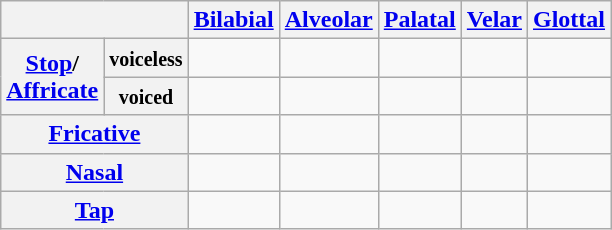<table class="wikitable" style=text-align:center>
<tr>
<th colspan="2"></th>
<th><a href='#'>Bilabial</a></th>
<th><a href='#'>Alveolar</a></th>
<th><a href='#'>Palatal</a></th>
<th><a href='#'>Velar</a></th>
<th><a href='#'>Glottal</a></th>
</tr>
<tr align="center">
<th rowspan="2"><a href='#'>Stop</a>/<br><a href='#'>Affricate</a></th>
<th><small>voiceless</small></th>
<td></td>
<td></td>
<td></td>
<td></td>
<td></td>
</tr>
<tr>
<th><small>voiced</small></th>
<td></td>
<td></td>
<td></td>
<td></td>
<td></td>
</tr>
<tr align="center">
<th colspan="2"><a href='#'>Fricative</a></th>
<td></td>
<td></td>
<td></td>
<td></td>
<td></td>
</tr>
<tr align="center">
<th colspan="2"><a href='#'>Nasal</a></th>
<td></td>
<td></td>
<td></td>
<td></td>
<td></td>
</tr>
<tr>
<th colspan="2"><a href='#'>Tap</a></th>
<td></td>
<td></td>
<td></td>
<td></td>
<td></td>
</tr>
</table>
